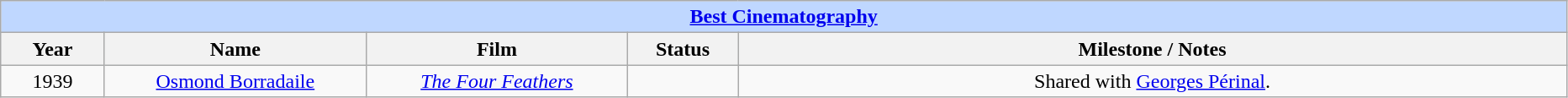<table class="wikitable" style="text-align: center">
<tr style="background:#bfd7ff;">
<td colspan="5" style="text-align:center;"><strong><a href='#'>Best Cinematography</a></strong></td>
</tr>
<tr style="background:#ebf5ff;">
<th style="width:075px;">Year</th>
<th style="width:200px;">Name</th>
<th style="width:200px;">Film</th>
<th style="width:080px;">Status</th>
<th style="width:650px;">Milestone / Notes</th>
</tr>
<tr>
<td>1939</td>
<td><a href='#'>Osmond Borradaile</a></td>
<td><em><a href='#'>The Four Feathers</a></em></td>
<td></td>
<td>Shared with <a href='#'>Georges Périnal</a>.</td>
</tr>
</table>
